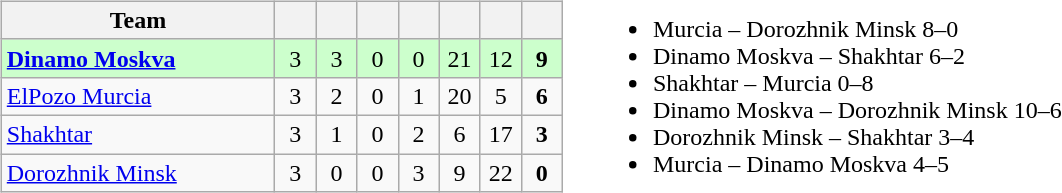<table>
<tr>
<td><br><table class="wikitable" style="text-align: center;">
<tr>
<th width="175">Team</th>
<th width="20"></th>
<th width="20"></th>
<th width="20"></th>
<th width="20"></th>
<th width="20"></th>
<th width="20"></th>
<th width="20"></th>
</tr>
<tr style="background:#ccffcc">
<td style="text-align:left"> <strong><a href='#'>Dinamo Moskva</a></strong></td>
<td>3</td>
<td>3</td>
<td>0</td>
<td>0</td>
<td>21</td>
<td>12</td>
<td><strong>9</strong></td>
</tr>
<tr>
<td style="text-align:left"> <a href='#'>ElPozo Murcia</a></td>
<td>3</td>
<td>2</td>
<td>0</td>
<td>1</td>
<td>20</td>
<td>5</td>
<td><strong>6</strong></td>
</tr>
<tr>
<td style="text-align:left"> <a href='#'>Shakhtar</a></td>
<td>3</td>
<td>1</td>
<td>0</td>
<td>2</td>
<td>6</td>
<td>17</td>
<td><strong>3</strong></td>
</tr>
<tr>
<td style="text-align:left"> <a href='#'>Dorozhnik Minsk</a></td>
<td>3</td>
<td>0</td>
<td>0</td>
<td>3</td>
<td>9</td>
<td>22</td>
<td><strong>0</strong></td>
</tr>
</table>
</td>
<td><br><div><ul><li>Murcia – Dorozhnik Minsk 8–0</li><li>Dinamo Moskva – Shakhtar 6–2</li><li>Shakhtar – Murcia 0–8</li><li>Dinamo Moskva – Dorozhnik Minsk 10–6</li><li>Dorozhnik Minsk – Shakhtar 3–4</li><li>Murcia – Dinamo Moskva 4–5</li></ul></div></td>
</tr>
</table>
